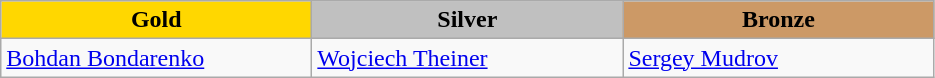<table class="wikitable" style="text-align:left">
<tr align="center">
<td width=200 bgcolor=gold><strong>Gold</strong></td>
<td width=200 bgcolor=silver><strong>Silver</strong></td>
<td width=200 bgcolor=CC9966><strong>Bronze</strong></td>
</tr>
<tr>
<td><a href='#'>Bohdan Bondarenko</a><br><em></em></td>
<td><a href='#'>Wojciech Theiner</a><br><em></em></td>
<td><a href='#'>Sergey Mudrov</a><br><em></em></td>
</tr>
</table>
